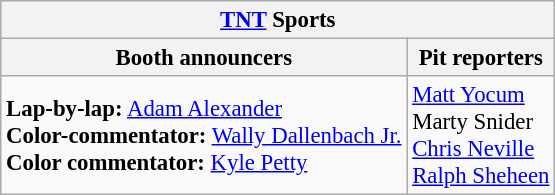<table class="wikitable" style="font-size: 95%;">
<tr>
<th colspan="2"><a href='#'>TNT</a> Sports</th>
</tr>
<tr>
<th>Booth announcers</th>
<th>Pit reporters</th>
</tr>
<tr>
<td><strong>Lap-by-lap:</strong> <a href='#'>Adam Alexander</a><br><strong>Color-commentator:</strong> <a href='#'>Wally Dallenbach Jr.</a><br><strong>Color commentator:</strong> <a href='#'>Kyle Petty</a></td>
<td><a href='#'>Matt Yocum</a><br>Marty Snider<br><a href='#'>Chris Neville</a><br><a href='#'>Ralph Sheheen</a></td>
</tr>
</table>
